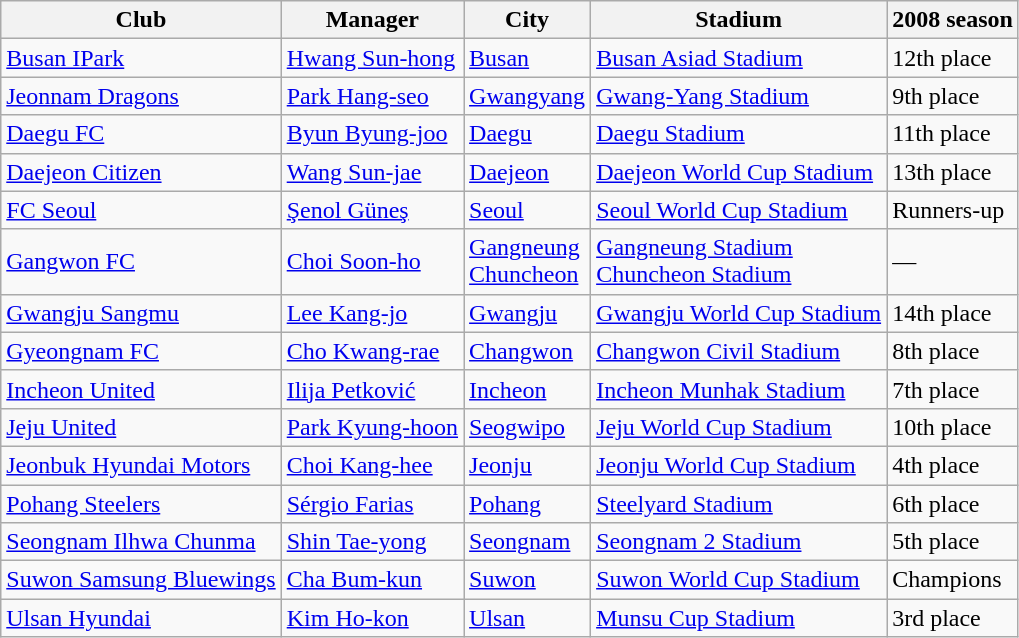<table class="wikitable sortable">
<tr>
<th>Club</th>
<th>Manager</th>
<th>City</th>
<th>Stadium</th>
<th>2008 season</th>
</tr>
<tr>
<td><a href='#'>Busan IPark</a></td>
<td> <a href='#'>Hwang Sun-hong</a></td>
<td><a href='#'>Busan</a></td>
<td><a href='#'>Busan Asiad Stadium</a></td>
<td>12th place</td>
</tr>
<tr>
<td><a href='#'>Jeonnam Dragons</a></td>
<td> <a href='#'>Park Hang-seo</a></td>
<td><a href='#'>Gwangyang</a></td>
<td><a href='#'>Gwang-Yang Stadium</a></td>
<td>9th place</td>
</tr>
<tr>
<td><a href='#'>Daegu FC</a></td>
<td> <a href='#'>Byun Byung-joo</a></td>
<td><a href='#'>Daegu</a></td>
<td><a href='#'>Daegu Stadium</a></td>
<td>11th place</td>
</tr>
<tr>
<td><a href='#'>Daejeon Citizen</a></td>
<td> <a href='#'>Wang Sun-jae</a></td>
<td><a href='#'>Daejeon</a></td>
<td><a href='#'>Daejeon World Cup Stadium</a></td>
<td>13th place</td>
</tr>
<tr>
<td><a href='#'>FC Seoul</a></td>
<td> <a href='#'>Şenol Güneş</a></td>
<td><a href='#'>Seoul</a></td>
<td><a href='#'>Seoul World Cup Stadium</a></td>
<td>Runners-up</td>
</tr>
<tr>
<td><a href='#'>Gangwon FC</a></td>
<td> <a href='#'>Choi Soon-ho</a></td>
<td><a href='#'>Gangneung</a><br><a href='#'>Chuncheon</a></td>
<td><a href='#'>Gangneung Stadium</a><br><a href='#'>Chuncheon Stadium</a></td>
<td>—</td>
</tr>
<tr>
<td><a href='#'>Gwangju Sangmu</a></td>
<td> <a href='#'>Lee Kang-jo</a></td>
<td><a href='#'>Gwangju</a></td>
<td><a href='#'>Gwangju World Cup Stadium</a></td>
<td>14th place</td>
</tr>
<tr>
<td><a href='#'>Gyeongnam FC</a></td>
<td> <a href='#'>Cho Kwang-rae</a></td>
<td><a href='#'>Changwon</a></td>
<td><a href='#'>Changwon Civil Stadium</a></td>
<td>8th place</td>
</tr>
<tr>
<td><a href='#'>Incheon United</a></td>
<td> <a href='#'>Ilija Petković</a></td>
<td><a href='#'>Incheon</a></td>
<td><a href='#'>Incheon Munhak Stadium</a></td>
<td>7th place</td>
</tr>
<tr>
<td><a href='#'>Jeju United</a></td>
<td> <a href='#'>Park Kyung-hoon</a></td>
<td><a href='#'>Seogwipo</a></td>
<td><a href='#'>Jeju World Cup Stadium</a></td>
<td>10th place</td>
</tr>
<tr>
<td><a href='#'>Jeonbuk Hyundai Motors</a></td>
<td> <a href='#'>Choi Kang-hee</a></td>
<td><a href='#'>Jeonju</a></td>
<td><a href='#'>Jeonju World Cup Stadium</a></td>
<td>4th place</td>
</tr>
<tr>
<td><a href='#'>Pohang Steelers</a></td>
<td> <a href='#'>Sérgio Farias</a></td>
<td><a href='#'>Pohang</a></td>
<td><a href='#'>Steelyard Stadium</a></td>
<td>6th place</td>
</tr>
<tr>
<td><a href='#'>Seongnam Ilhwa Chunma</a></td>
<td> <a href='#'>Shin Tae-yong</a></td>
<td><a href='#'>Seongnam</a></td>
<td><a href='#'>Seongnam 2 Stadium</a></td>
<td>5th place</td>
</tr>
<tr>
<td><a href='#'>Suwon Samsung Bluewings</a></td>
<td> <a href='#'>Cha Bum-kun</a></td>
<td><a href='#'>Suwon</a></td>
<td><a href='#'>Suwon World Cup Stadium</a></td>
<td>Champions</td>
</tr>
<tr>
<td><a href='#'>Ulsan Hyundai</a></td>
<td> <a href='#'>Kim Ho-kon</a></td>
<td><a href='#'>Ulsan</a></td>
<td><a href='#'>Munsu Cup Stadium</a></td>
<td>3rd place</td>
</tr>
</table>
